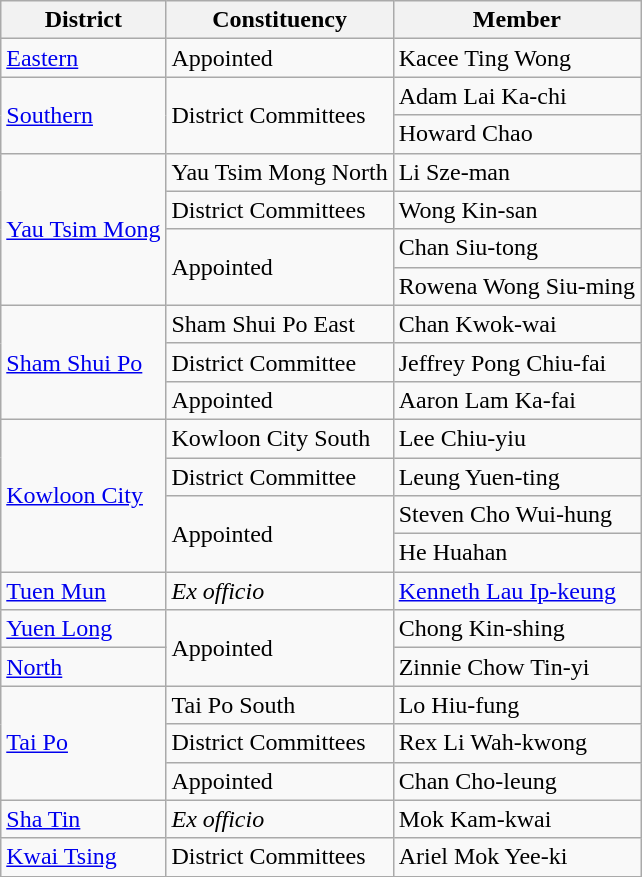<table class="wikitable" style="text-align:left;">
<tr>
<th>District</th>
<th>Constituency</th>
<th>Member</th>
</tr>
<tr>
<td><a href='#'>Eastern</a></td>
<td>Appointed</td>
<td>Kacee Ting Wong</td>
</tr>
<tr>
<td rowspan="2"><a href='#'>Southern</a></td>
<td rowspan="2">District Committees</td>
<td>Adam Lai Ka-chi</td>
</tr>
<tr>
<td>Howard Chao</td>
</tr>
<tr>
<td rowspan="4"><a href='#'>Yau Tsim Mong</a></td>
<td>Yau Tsim Mong North</td>
<td>Li Sze-man</td>
</tr>
<tr>
<td>District Committees</td>
<td>Wong Kin-san</td>
</tr>
<tr>
<td rowspan="2">Appointed</td>
<td>Chan Siu-tong</td>
</tr>
<tr>
<td>Rowena Wong Siu-ming</td>
</tr>
<tr>
<td rowspan="3"><a href='#'>Sham Shui Po</a></td>
<td>Sham Shui Po East</td>
<td>Chan Kwok-wai</td>
</tr>
<tr>
<td>District Committee</td>
<td>Jeffrey Pong Chiu-fai</td>
</tr>
<tr>
<td>Appointed</td>
<td>Aaron Lam Ka-fai</td>
</tr>
<tr>
<td rowspan="4"><a href='#'>Kowloon City</a></td>
<td>Kowloon City South</td>
<td>Lee Chiu-yiu</td>
</tr>
<tr>
<td>District Committee</td>
<td>Leung Yuen-ting</td>
</tr>
<tr>
<td rowspan="2">Appointed</td>
<td>Steven Cho Wui-hung</td>
</tr>
<tr>
<td>He Huahan</td>
</tr>
<tr>
<td><a href='#'>Tuen Mun</a></td>
<td><em>Ex officio</em></td>
<td><a href='#'>Kenneth Lau Ip-keung</a></td>
</tr>
<tr>
<td><a href='#'>Yuen Long</a></td>
<td rowspan="2">Appointed</td>
<td>Chong Kin-shing</td>
</tr>
<tr>
<td><a href='#'>North</a></td>
<td>Zinnie Chow Tin-yi</td>
</tr>
<tr>
<td rowspan="3"><a href='#'>Tai Po</a></td>
<td>Tai Po South</td>
<td>Lo Hiu-fung</td>
</tr>
<tr>
<td>District Committees</td>
<td>Rex Li Wah-kwong</td>
</tr>
<tr>
<td>Appointed</td>
<td>Chan Cho-leung</td>
</tr>
<tr>
<td><a href='#'>Sha Tin</a></td>
<td><em>Ex officio</em></td>
<td>Mok Kam-kwai</td>
</tr>
<tr>
<td><a href='#'>Kwai Tsing</a></td>
<td>District Committees</td>
<td>Ariel Mok Yee-ki</td>
</tr>
<tr>
</tr>
</table>
